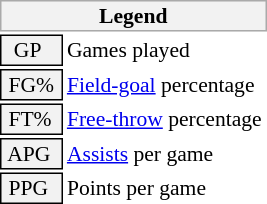<table class="toccolours" style="font-size: 90%; white-space: nowrap;">
<tr>
<th colspan="6" style="background:#f2f2f2; border:1px solid #aaa;">Legend</th>
</tr>
<tr>
<td style="background:#f2f2f2; border:1px solid black;">  GP</td>
<td>Games played</td>
</tr>
<tr>
<td style="background:#f2f2f2; border:1px solid black;"> FG% </td>
<td style="padding-right: 8px"><a href='#'>Field-goal</a> percentage</td>
</tr>
<tr>
<td style="background:#f2f2f2; border:1px solid black;"> FT% </td>
<td><a href='#'>Free-throw</a> percentage</td>
</tr>
<tr>
<td style="background:#f2f2f2; border:1px solid black;"> APG </td>
<td><a href='#'>Assists</a> per game</td>
</tr>
<tr>
<td style="background:#f2f2f2; border:1px solid black;"> PPG </td>
<td>Points per game</td>
</tr>
</table>
